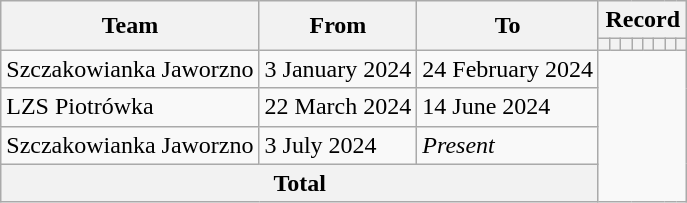<table class="wikitable" style="text-align: center;">
<tr>
<th rowspan="2">Team</th>
<th rowspan="2">From</th>
<th rowspan="2">To</th>
<th colspan="8">Record</th>
</tr>
<tr>
<th></th>
<th></th>
<th></th>
<th></th>
<th></th>
<th></th>
<th></th>
<th></th>
</tr>
<tr>
<td align=left>Szczakowianka Jaworzno</td>
<td align=left>3 January 2024</td>
<td align=left>24 February 2024<br></td>
</tr>
<tr>
<td align=left>LZS Piotrówka</td>
<td align=left>22 March 2024</td>
<td align=left>14 June 2024<br></td>
</tr>
<tr>
<td align=left>Szczakowianka Jaworzno</td>
<td align=left>3 July 2024</td>
<td align=left><em>Present</em><br></td>
</tr>
<tr>
<th colspan="3">Total<br></th>
</tr>
</table>
